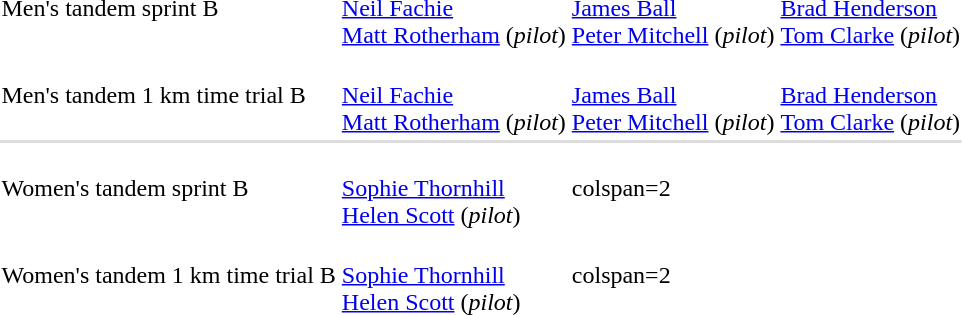<table>
<tr>
<td>Men's tandem sprint B<br></td>
<td><br><a href='#'>Neil Fachie</a><br><a href='#'>Matt Rotherham</a> (<em>pilot</em>)</td>
<td><br><a href='#'>James Ball</a><br><a href='#'>Peter Mitchell</a> (<em>pilot</em>)</td>
<td><br><a href='#'>Brad Henderson</a><br><a href='#'>Tom Clarke</a> (<em>pilot</em>)</td>
</tr>
<tr>
<td>Men's tandem 1 km time trial B<br></td>
<td><br><a href='#'>Neil Fachie</a><br><a href='#'>Matt Rotherham</a> (<em>pilot</em>)</td>
<td><br><a href='#'>James Ball</a><br><a href='#'>Peter Mitchell</a> (<em>pilot</em>)</td>
<td><br><a href='#'>Brad Henderson</a><br><a href='#'>Tom Clarke</a> (<em>pilot</em>)</td>
</tr>
<tr bgcolor=#DDDDDD>
<td colspan=4></td>
</tr>
<tr>
<td>Women's tandem sprint B<br></td>
<td><br><a href='#'>Sophie Thornhill</a><br><a href='#'>Helen Scott</a> (<em>pilot</em>)</td>
<td>colspan=2 </td>
</tr>
<tr>
<td>Women's tandem 1 km time trial B<br></td>
<td><br><a href='#'>Sophie Thornhill</a><br><a href='#'>Helen Scott</a> (<em>pilot</em>)</td>
<td>colspan=2 </td>
</tr>
</table>
